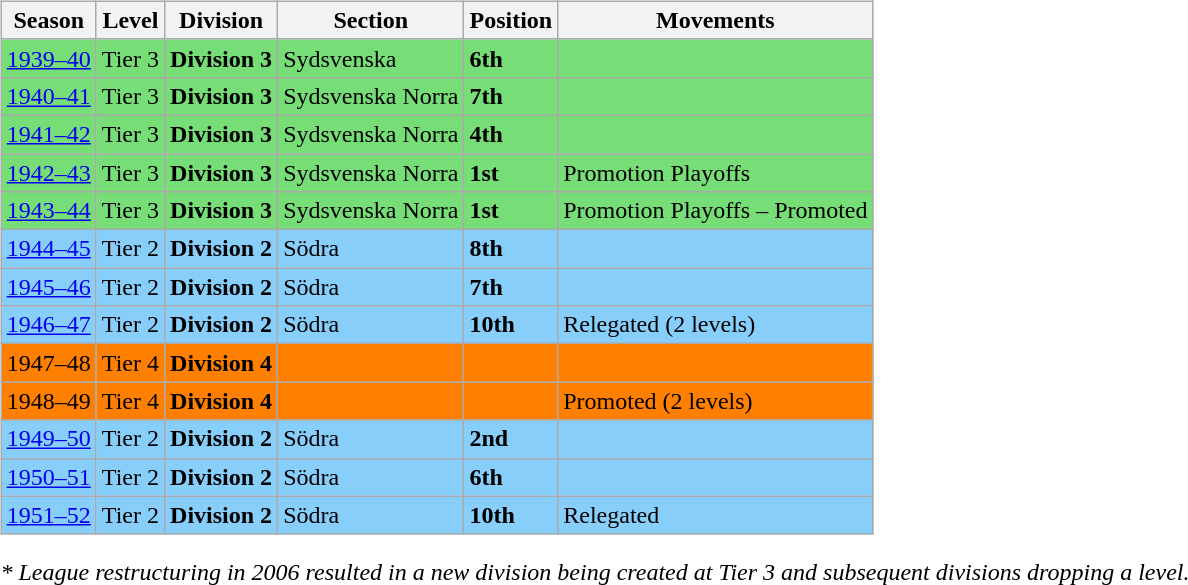<table>
<tr>
<td valign="top" width=0%><br><table class="wikitable">
<tr style="background:#f0f6fa;">
<th><strong>Season</strong></th>
<th><strong>Level</strong></th>
<th><strong>Division</strong></th>
<th><strong>Section</strong></th>
<th><strong>Position</strong></th>
<th><strong>Movements</strong></th>
</tr>
<tr>
<td style="background:#77DD77;"><a href='#'>1939–40</a></td>
<td style="background:#77DD77;">Tier 3</td>
<td style="background:#77DD77;"><strong>Division 3</strong></td>
<td style="background:#77DD77;">Sydsvenska</td>
<td style="background:#77DD77;"><strong>6th</strong></td>
<td style="background:#77DD77;"></td>
</tr>
<tr>
<td style="background:#77DD77;"><a href='#'>1940–41</a></td>
<td style="background:#77DD77;">Tier 3</td>
<td style="background:#77DD77;"><strong>Division 3</strong></td>
<td style="background:#77DD77;">Sydsvenska Norra</td>
<td style="background:#77DD77;"><strong>7th</strong></td>
<td style="background:#77DD77;"></td>
</tr>
<tr>
<td style="background:#77DD77;"><a href='#'>1941–42</a></td>
<td style="background:#77DD77;">Tier 3</td>
<td style="background:#77DD77;"><strong>Division 3</strong></td>
<td style="background:#77DD77;">Sydsvenska Norra</td>
<td style="background:#77DD77;"><strong>4th</strong></td>
<td style="background:#77DD77;"></td>
</tr>
<tr>
<td style="background:#77DD77;"><a href='#'>1942–43</a></td>
<td style="background:#77DD77;">Tier 3</td>
<td style="background:#77DD77;"><strong>Division 3</strong></td>
<td style="background:#77DD77;">Sydsvenska Norra</td>
<td style="background:#77DD77;"><strong>1st</strong></td>
<td style="background:#77DD77;">Promotion Playoffs</td>
</tr>
<tr>
<td style="background:#77DD77;"><a href='#'>1943–44</a></td>
<td style="background:#77DD77;">Tier 3</td>
<td style="background:#77DD77;"><strong>Division 3</strong></td>
<td style="background:#77DD77;">Sydsvenska Norra</td>
<td style="background:#77DD77;"><strong>1st</strong></td>
<td style="background:#77DD77;">Promotion Playoffs – Promoted</td>
</tr>
<tr>
<td style="background:#87CEFA;"><a href='#'>1944–45</a></td>
<td style="background:#87CEFA;">Tier 2</td>
<td style="background:#87CEFA;"><strong>Division 2</strong></td>
<td style="background:#87CEFA;">Södra</td>
<td style="background:#87CEFA;"><strong>8th</strong></td>
<td style="background:#87CEFA;"></td>
</tr>
<tr>
<td style="background:#87CEFA;"><a href='#'>1945–46</a></td>
<td style="background:#87CEFA;">Tier 2</td>
<td style="background:#87CEFA;"><strong>Division 2</strong></td>
<td style="background:#87CEFA;">Södra</td>
<td style="background:#87CEFA;"><strong>7th</strong></td>
<td style="background:#87CEFA;"></td>
</tr>
<tr>
<td style="background:#87CEFA;"><a href='#'>1946–47</a></td>
<td style="background:#87CEFA;">Tier 2</td>
<td style="background:#87CEFA;"><strong>Division 2</strong></td>
<td style="background:#87CEFA;">Södra</td>
<td style="background:#87CEFA;"><strong>10th</strong></td>
<td style="background:#87CEFA;">Relegated (2 levels)</td>
</tr>
<tr>
<td style="background:#FF7F00;">1947–48</td>
<td style="background:#FF7F00;">Tier 4</td>
<td style="background:#FF7F00;"><strong>Division 4</strong></td>
<td style="background:#FF7F00;"></td>
<td style="background:#FF7F00;"></td>
<td style="background:#FF7F00;"></td>
</tr>
<tr>
<td style="background:#FF7F00;">1948–49</td>
<td style="background:#FF7F00;">Tier 4</td>
<td style="background:#FF7F00;"><strong>Division 4</strong></td>
<td style="background:#FF7F00;"></td>
<td style="background:#FF7F00;"></td>
<td style="background:#FF7F00;">Promoted (2 levels)</td>
</tr>
<tr>
<td style="background:#87CEFA;"><a href='#'>1949–50</a></td>
<td style="background:#87CEFA;">Tier 2</td>
<td style="background:#87CEFA;"><strong>Division 2</strong></td>
<td style="background:#87CEFA;">Södra</td>
<td style="background:#87CEFA;"><strong>2nd</strong></td>
<td style="background:#87CEFA;"></td>
</tr>
<tr>
<td style="background:#87CEFA;"><a href='#'>1950–51</a></td>
<td style="background:#87CEFA;">Tier 2</td>
<td style="background:#87CEFA;"><strong>Division 2</strong></td>
<td style="background:#87CEFA;">Södra</td>
<td style="background:#87CEFA;"><strong>6th</strong></td>
<td style="background:#87CEFA;"></td>
</tr>
<tr>
<td style="background:#87CEFA;"><a href='#'>1951–52</a></td>
<td style="background:#87CEFA;">Tier 2</td>
<td style="background:#87CEFA;"><strong>Division 2</strong></td>
<td style="background:#87CEFA;">Södra</td>
<td style="background:#87CEFA;"><strong>10th</strong></td>
<td style="background:#87CEFA;">Relegated</td>
</tr>
</table>
<em>* League restructuring in 2006 resulted in a new division being created at Tier 3 and subsequent divisions dropping a level.</em>
</td>
</tr>
</table>
